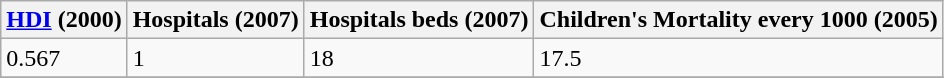<table class="wikitable" border="1">
<tr>
<th><a href='#'>HDI</a> (2000)</th>
<th>Hospitals (2007)</th>
<th>Hospitals beds (2007)</th>
<th>Children's Mortality every 1000 (2005)</th>
</tr>
<tr>
<td>0.567</td>
<td>1</td>
<td>18</td>
<td>17.5</td>
</tr>
<tr>
</tr>
</table>
